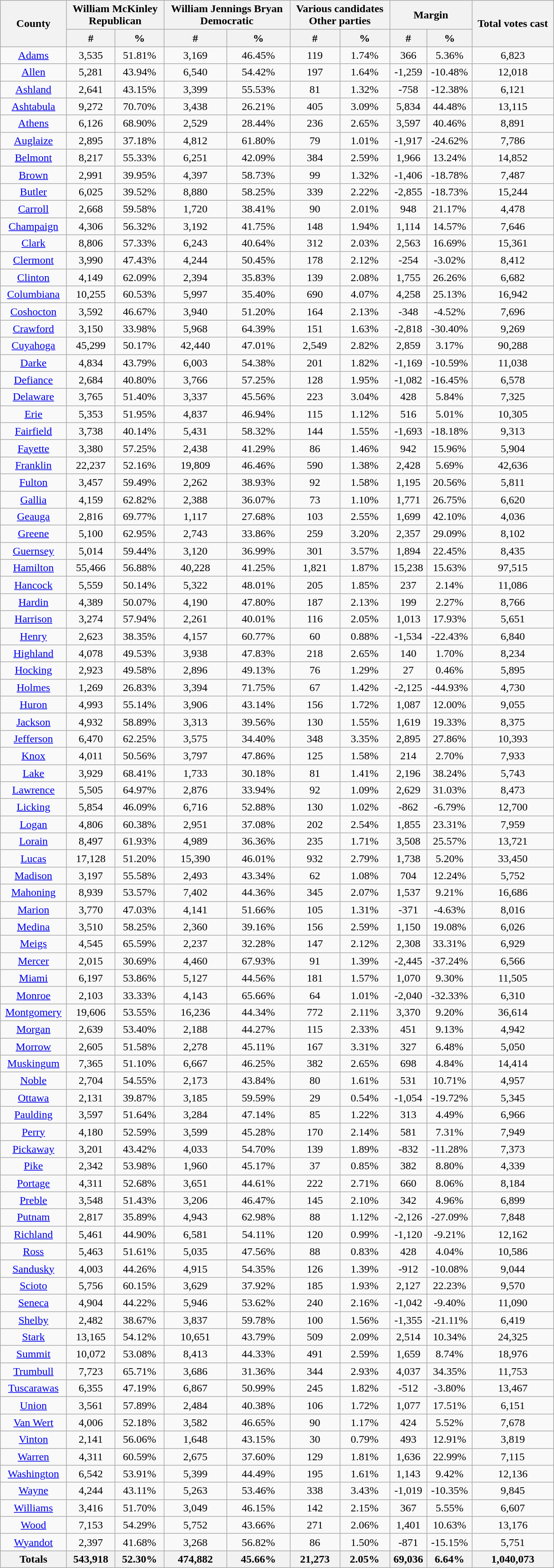<table width="65%"  class="wikitable sortable" style="text-align:center">
<tr>
<th style="text-align:center;" rowspan="2">County</th>
<th style="text-align:center;" colspan="2">William McKinley<br>Republican</th>
<th style="text-align:center;" colspan="2">William Jennings Bryan<br>Democratic</th>
<th style="text-align:center;" colspan="2">Various candidates<br>Other parties</th>
<th style="text-align:center;" colspan="2">Margin</th>
<th style="text-align:center;" rowspan="2">Total votes cast</th>
</tr>
<tr>
<th style="text-align:center;" data-sort-type="number">#</th>
<th style="text-align:center;" data-sort-type="number">%</th>
<th style="text-align:center;" data-sort-type="number">#</th>
<th style="text-align:center;" data-sort-type="number">%</th>
<th style="text-align:center;" data-sort-type="number">#</th>
<th style="text-align:center;" data-sort-type="number">%</th>
<th style="text-align:center;" data-sort-type="number">#</th>
<th style="text-align:center;" data-sort-type="number">%</th>
</tr>
<tr style="text-align:center;">
<td><a href='#'>Adams</a></td>
<td>3,535</td>
<td>51.81%</td>
<td>3,169</td>
<td>46.45%</td>
<td>119</td>
<td>1.74%</td>
<td>366</td>
<td>5.36%</td>
<td>6,823</td>
</tr>
<tr style="text-align:center;">
<td><a href='#'>Allen</a></td>
<td>5,281</td>
<td>43.94%</td>
<td>6,540</td>
<td>54.42%</td>
<td>197</td>
<td>1.64%</td>
<td>-1,259</td>
<td>-10.48%</td>
<td>12,018</td>
</tr>
<tr style="text-align:center;">
<td><a href='#'>Ashland</a></td>
<td>2,641</td>
<td>43.15%</td>
<td>3,399</td>
<td>55.53%</td>
<td>81</td>
<td>1.32%</td>
<td>-758</td>
<td>-12.38%</td>
<td>6,121</td>
</tr>
<tr style="text-align:center;">
<td><a href='#'>Ashtabula</a></td>
<td>9,272</td>
<td>70.70%</td>
<td>3,438</td>
<td>26.21%</td>
<td>405</td>
<td>3.09%</td>
<td>5,834</td>
<td>44.48%</td>
<td>13,115</td>
</tr>
<tr style="text-align:center;">
<td><a href='#'>Athens</a></td>
<td>6,126</td>
<td>68.90%</td>
<td>2,529</td>
<td>28.44%</td>
<td>236</td>
<td>2.65%</td>
<td>3,597</td>
<td>40.46%</td>
<td>8,891</td>
</tr>
<tr style="text-align:center;">
<td><a href='#'>Auglaize</a></td>
<td>2,895</td>
<td>37.18%</td>
<td>4,812</td>
<td>61.80%</td>
<td>79</td>
<td>1.01%</td>
<td>-1,917</td>
<td>-24.62%</td>
<td>7,786</td>
</tr>
<tr style="text-align:center;">
<td><a href='#'>Belmont</a></td>
<td>8,217</td>
<td>55.33%</td>
<td>6,251</td>
<td>42.09%</td>
<td>384</td>
<td>2.59%</td>
<td>1,966</td>
<td>13.24%</td>
<td>14,852</td>
</tr>
<tr style="text-align:center;">
<td><a href='#'>Brown</a></td>
<td>2,991</td>
<td>39.95%</td>
<td>4,397</td>
<td>58.73%</td>
<td>99</td>
<td>1.32%</td>
<td>-1,406</td>
<td>-18.78%</td>
<td>7,487</td>
</tr>
<tr style="text-align:center;">
<td><a href='#'>Butler</a></td>
<td>6,025</td>
<td>39.52%</td>
<td>8,880</td>
<td>58.25%</td>
<td>339</td>
<td>2.22%</td>
<td>-2,855</td>
<td>-18.73%</td>
<td>15,244</td>
</tr>
<tr style="text-align:center;">
<td><a href='#'>Carroll</a></td>
<td>2,668</td>
<td>59.58%</td>
<td>1,720</td>
<td>38.41%</td>
<td>90</td>
<td>2.01%</td>
<td>948</td>
<td>21.17%</td>
<td>4,478</td>
</tr>
<tr style="text-align:center;">
<td><a href='#'>Champaign</a></td>
<td>4,306</td>
<td>56.32%</td>
<td>3,192</td>
<td>41.75%</td>
<td>148</td>
<td>1.94%</td>
<td>1,114</td>
<td>14.57%</td>
<td>7,646</td>
</tr>
<tr style="text-align:center;">
<td><a href='#'>Clark</a></td>
<td>8,806</td>
<td>57.33%</td>
<td>6,243</td>
<td>40.64%</td>
<td>312</td>
<td>2.03%</td>
<td>2,563</td>
<td>16.69%</td>
<td>15,361</td>
</tr>
<tr style="text-align:center;">
<td><a href='#'>Clermont</a></td>
<td>3,990</td>
<td>47.43%</td>
<td>4,244</td>
<td>50.45%</td>
<td>178</td>
<td>2.12%</td>
<td>-254</td>
<td>-3.02%</td>
<td>8,412</td>
</tr>
<tr style="text-align:center;">
<td><a href='#'>Clinton</a></td>
<td>4,149</td>
<td>62.09%</td>
<td>2,394</td>
<td>35.83%</td>
<td>139</td>
<td>2.08%</td>
<td>1,755</td>
<td>26.26%</td>
<td>6,682</td>
</tr>
<tr style="text-align:center;">
<td><a href='#'>Columbiana</a></td>
<td>10,255</td>
<td>60.53%</td>
<td>5,997</td>
<td>35.40%</td>
<td>690</td>
<td>4.07%</td>
<td>4,258</td>
<td>25.13%</td>
<td>16,942</td>
</tr>
<tr style="text-align:center;">
<td><a href='#'>Coshocton</a></td>
<td>3,592</td>
<td>46.67%</td>
<td>3,940</td>
<td>51.20%</td>
<td>164</td>
<td>2.13%</td>
<td>-348</td>
<td>-4.52%</td>
<td>7,696</td>
</tr>
<tr style="text-align:center;">
<td><a href='#'>Crawford</a></td>
<td>3,150</td>
<td>33.98%</td>
<td>5,968</td>
<td>64.39%</td>
<td>151</td>
<td>1.63%</td>
<td>-2,818</td>
<td>-30.40%</td>
<td>9,269</td>
</tr>
<tr style="text-align:center;">
<td><a href='#'>Cuyahoga</a></td>
<td>45,299</td>
<td>50.17%</td>
<td>42,440</td>
<td>47.01%</td>
<td>2,549</td>
<td>2.82%</td>
<td>2,859</td>
<td>3.17%</td>
<td>90,288</td>
</tr>
<tr style="text-align:center;">
<td><a href='#'>Darke</a></td>
<td>4,834</td>
<td>43.79%</td>
<td>6,003</td>
<td>54.38%</td>
<td>201</td>
<td>1.82%</td>
<td>-1,169</td>
<td>-10.59%</td>
<td>11,038</td>
</tr>
<tr style="text-align:center;">
<td><a href='#'>Defiance</a></td>
<td>2,684</td>
<td>40.80%</td>
<td>3,766</td>
<td>57.25%</td>
<td>128</td>
<td>1.95%</td>
<td>-1,082</td>
<td>-16.45%</td>
<td>6,578</td>
</tr>
<tr style="text-align:center;">
<td><a href='#'>Delaware</a></td>
<td>3,765</td>
<td>51.40%</td>
<td>3,337</td>
<td>45.56%</td>
<td>223</td>
<td>3.04%</td>
<td>428</td>
<td>5.84%</td>
<td>7,325</td>
</tr>
<tr style="text-align:center;">
<td><a href='#'>Erie</a></td>
<td>5,353</td>
<td>51.95%</td>
<td>4,837</td>
<td>46.94%</td>
<td>115</td>
<td>1.12%</td>
<td>516</td>
<td>5.01%</td>
<td>10,305</td>
</tr>
<tr style="text-align:center;">
<td><a href='#'>Fairfield</a></td>
<td>3,738</td>
<td>40.14%</td>
<td>5,431</td>
<td>58.32%</td>
<td>144</td>
<td>1.55%</td>
<td>-1,693</td>
<td>-18.18%</td>
<td>9,313</td>
</tr>
<tr style="text-align:center;">
<td><a href='#'>Fayette</a></td>
<td>3,380</td>
<td>57.25%</td>
<td>2,438</td>
<td>41.29%</td>
<td>86</td>
<td>1.46%</td>
<td>942</td>
<td>15.96%</td>
<td>5,904</td>
</tr>
<tr style="text-align:center;">
<td><a href='#'>Franklin</a></td>
<td>22,237</td>
<td>52.16%</td>
<td>19,809</td>
<td>46.46%</td>
<td>590</td>
<td>1.38%</td>
<td>2,428</td>
<td>5.69%</td>
<td>42,636</td>
</tr>
<tr style="text-align:center;">
<td><a href='#'>Fulton</a></td>
<td>3,457</td>
<td>59.49%</td>
<td>2,262</td>
<td>38.93%</td>
<td>92</td>
<td>1.58%</td>
<td>1,195</td>
<td>20.56%</td>
<td>5,811</td>
</tr>
<tr style="text-align:center;">
<td><a href='#'>Gallia</a></td>
<td>4,159</td>
<td>62.82%</td>
<td>2,388</td>
<td>36.07%</td>
<td>73</td>
<td>1.10%</td>
<td>1,771</td>
<td>26.75%</td>
<td>6,620</td>
</tr>
<tr style="text-align:center;">
<td><a href='#'>Geauga</a></td>
<td>2,816</td>
<td>69.77%</td>
<td>1,117</td>
<td>27.68%</td>
<td>103</td>
<td>2.55%</td>
<td>1,699</td>
<td>42.10%</td>
<td>4,036</td>
</tr>
<tr style="text-align:center;">
<td><a href='#'>Greene</a></td>
<td>5,100</td>
<td>62.95%</td>
<td>2,743</td>
<td>33.86%</td>
<td>259</td>
<td>3.20%</td>
<td>2,357</td>
<td>29.09%</td>
<td>8,102</td>
</tr>
<tr style="text-align:center;">
<td><a href='#'>Guernsey</a></td>
<td>5,014</td>
<td>59.44%</td>
<td>3,120</td>
<td>36.99%</td>
<td>301</td>
<td>3.57%</td>
<td>1,894</td>
<td>22.45%</td>
<td>8,435</td>
</tr>
<tr style="text-align:center;">
<td><a href='#'>Hamilton</a></td>
<td>55,466</td>
<td>56.88%</td>
<td>40,228</td>
<td>41.25%</td>
<td>1,821</td>
<td>1.87%</td>
<td>15,238</td>
<td>15.63%</td>
<td>97,515</td>
</tr>
<tr style="text-align:center;">
<td><a href='#'>Hancock</a></td>
<td>5,559</td>
<td>50.14%</td>
<td>5,322</td>
<td>48.01%</td>
<td>205</td>
<td>1.85%</td>
<td>237</td>
<td>2.14%</td>
<td>11,086</td>
</tr>
<tr style="text-align:center;">
<td><a href='#'>Hardin</a></td>
<td>4,389</td>
<td>50.07%</td>
<td>4,190</td>
<td>47.80%</td>
<td>187</td>
<td>2.13%</td>
<td>199</td>
<td>2.27%</td>
<td>8,766</td>
</tr>
<tr style="text-align:center;">
<td><a href='#'>Harrison</a></td>
<td>3,274</td>
<td>57.94%</td>
<td>2,261</td>
<td>40.01%</td>
<td>116</td>
<td>2.05%</td>
<td>1,013</td>
<td>17.93%</td>
<td>5,651</td>
</tr>
<tr style="text-align:center;">
<td><a href='#'>Henry</a></td>
<td>2,623</td>
<td>38.35%</td>
<td>4,157</td>
<td>60.77%</td>
<td>60</td>
<td>0.88%</td>
<td>-1,534</td>
<td>-22.43%</td>
<td>6,840</td>
</tr>
<tr style="text-align:center;">
<td><a href='#'>Highland</a></td>
<td>4,078</td>
<td>49.53%</td>
<td>3,938</td>
<td>47.83%</td>
<td>218</td>
<td>2.65%</td>
<td>140</td>
<td>1.70%</td>
<td>8,234</td>
</tr>
<tr style="text-align:center;">
<td><a href='#'>Hocking</a></td>
<td>2,923</td>
<td>49.58%</td>
<td>2,896</td>
<td>49.13%</td>
<td>76</td>
<td>1.29%</td>
<td>27</td>
<td>0.46%</td>
<td>5,895</td>
</tr>
<tr style="text-align:center;">
<td><a href='#'>Holmes</a></td>
<td>1,269</td>
<td>26.83%</td>
<td>3,394</td>
<td>71.75%</td>
<td>67</td>
<td>1.42%</td>
<td>-2,125</td>
<td>-44.93%</td>
<td>4,730</td>
</tr>
<tr style="text-align:center;">
<td><a href='#'>Huron</a></td>
<td>4,993</td>
<td>55.14%</td>
<td>3,906</td>
<td>43.14%</td>
<td>156</td>
<td>1.72%</td>
<td>1,087</td>
<td>12.00%</td>
<td>9,055</td>
</tr>
<tr style="text-align:center;">
<td><a href='#'>Jackson</a></td>
<td>4,932</td>
<td>58.89%</td>
<td>3,313</td>
<td>39.56%</td>
<td>130</td>
<td>1.55%</td>
<td>1,619</td>
<td>19.33%</td>
<td>8,375</td>
</tr>
<tr style="text-align:center;">
<td><a href='#'>Jefferson</a></td>
<td>6,470</td>
<td>62.25%</td>
<td>3,575</td>
<td>34.40%</td>
<td>348</td>
<td>3.35%</td>
<td>2,895</td>
<td>27.86%</td>
<td>10,393</td>
</tr>
<tr style="text-align:center;">
<td><a href='#'>Knox</a></td>
<td>4,011</td>
<td>50.56%</td>
<td>3,797</td>
<td>47.86%</td>
<td>125</td>
<td>1.58%</td>
<td>214</td>
<td>2.70%</td>
<td>7,933</td>
</tr>
<tr style="text-align:center;">
<td><a href='#'>Lake</a></td>
<td>3,929</td>
<td>68.41%</td>
<td>1,733</td>
<td>30.18%</td>
<td>81</td>
<td>1.41%</td>
<td>2,196</td>
<td>38.24%</td>
<td>5,743</td>
</tr>
<tr style="text-align:center;">
<td><a href='#'>Lawrence</a></td>
<td>5,505</td>
<td>64.97%</td>
<td>2,876</td>
<td>33.94%</td>
<td>92</td>
<td>1.09%</td>
<td>2,629</td>
<td>31.03%</td>
<td>8,473</td>
</tr>
<tr style="text-align:center;">
<td><a href='#'>Licking</a></td>
<td>5,854</td>
<td>46.09%</td>
<td>6,716</td>
<td>52.88%</td>
<td>130</td>
<td>1.02%</td>
<td>-862</td>
<td>-6.79%</td>
<td>12,700</td>
</tr>
<tr style="text-align:center;">
<td><a href='#'>Logan</a></td>
<td>4,806</td>
<td>60.38%</td>
<td>2,951</td>
<td>37.08%</td>
<td>202</td>
<td>2.54%</td>
<td>1,855</td>
<td>23.31%</td>
<td>7,959</td>
</tr>
<tr style="text-align:center;">
<td><a href='#'>Lorain</a></td>
<td>8,497</td>
<td>61.93%</td>
<td>4,989</td>
<td>36.36%</td>
<td>235</td>
<td>1.71%</td>
<td>3,508</td>
<td>25.57%</td>
<td>13,721</td>
</tr>
<tr style="text-align:center;">
<td><a href='#'>Lucas</a></td>
<td>17,128</td>
<td>51.20%</td>
<td>15,390</td>
<td>46.01%</td>
<td>932</td>
<td>2.79%</td>
<td>1,738</td>
<td>5.20%</td>
<td>33,450</td>
</tr>
<tr style="text-align:center;">
<td><a href='#'>Madison</a></td>
<td>3,197</td>
<td>55.58%</td>
<td>2,493</td>
<td>43.34%</td>
<td>62</td>
<td>1.08%</td>
<td>704</td>
<td>12.24%</td>
<td>5,752</td>
</tr>
<tr style="text-align:center;">
<td><a href='#'>Mahoning</a></td>
<td>8,939</td>
<td>53.57%</td>
<td>7,402</td>
<td>44.36%</td>
<td>345</td>
<td>2.07%</td>
<td>1,537</td>
<td>9.21%</td>
<td>16,686</td>
</tr>
<tr style="text-align:center;">
<td><a href='#'>Marion</a></td>
<td>3,770</td>
<td>47.03%</td>
<td>4,141</td>
<td>51.66%</td>
<td>105</td>
<td>1.31%</td>
<td>-371</td>
<td>-4.63%</td>
<td>8,016</td>
</tr>
<tr style="text-align:center;">
<td><a href='#'>Medina</a></td>
<td>3,510</td>
<td>58.25%</td>
<td>2,360</td>
<td>39.16%</td>
<td>156</td>
<td>2.59%</td>
<td>1,150</td>
<td>19.08%</td>
<td>6,026</td>
</tr>
<tr style="text-align:center;">
<td><a href='#'>Meigs</a></td>
<td>4,545</td>
<td>65.59%</td>
<td>2,237</td>
<td>32.28%</td>
<td>147</td>
<td>2.12%</td>
<td>2,308</td>
<td>33.31%</td>
<td>6,929</td>
</tr>
<tr style="text-align:center;">
<td><a href='#'>Mercer</a></td>
<td>2,015</td>
<td>30.69%</td>
<td>4,460</td>
<td>67.93%</td>
<td>91</td>
<td>1.39%</td>
<td>-2,445</td>
<td>-37.24%</td>
<td>6,566</td>
</tr>
<tr style="text-align:center;">
<td><a href='#'>Miami</a></td>
<td>6,197</td>
<td>53.86%</td>
<td>5,127</td>
<td>44.56%</td>
<td>181</td>
<td>1.57%</td>
<td>1,070</td>
<td>9.30%</td>
<td>11,505</td>
</tr>
<tr style="text-align:center;">
<td><a href='#'>Monroe</a></td>
<td>2,103</td>
<td>33.33%</td>
<td>4,143</td>
<td>65.66%</td>
<td>64</td>
<td>1.01%</td>
<td>-2,040</td>
<td>-32.33%</td>
<td>6,310</td>
</tr>
<tr style="text-align:center;">
<td><a href='#'>Montgomery</a></td>
<td>19,606</td>
<td>53.55%</td>
<td>16,236</td>
<td>44.34%</td>
<td>772</td>
<td>2.11%</td>
<td>3,370</td>
<td>9.20%</td>
<td>36,614</td>
</tr>
<tr style="text-align:center;">
<td><a href='#'>Morgan</a></td>
<td>2,639</td>
<td>53.40%</td>
<td>2,188</td>
<td>44.27%</td>
<td>115</td>
<td>2.33%</td>
<td>451</td>
<td>9.13%</td>
<td>4,942</td>
</tr>
<tr style="text-align:center;">
<td><a href='#'>Morrow</a></td>
<td>2,605</td>
<td>51.58%</td>
<td>2,278</td>
<td>45.11%</td>
<td>167</td>
<td>3.31%</td>
<td>327</td>
<td>6.48%</td>
<td>5,050</td>
</tr>
<tr style="text-align:center;">
<td><a href='#'>Muskingum</a></td>
<td>7,365</td>
<td>51.10%</td>
<td>6,667</td>
<td>46.25%</td>
<td>382</td>
<td>2.65%</td>
<td>698</td>
<td>4.84%</td>
<td>14,414</td>
</tr>
<tr style="text-align:center;">
<td><a href='#'>Noble</a></td>
<td>2,704</td>
<td>54.55%</td>
<td>2,173</td>
<td>43.84%</td>
<td>80</td>
<td>1.61%</td>
<td>531</td>
<td>10.71%</td>
<td>4,957</td>
</tr>
<tr style="text-align:center;">
<td><a href='#'>Ottawa</a></td>
<td>2,131</td>
<td>39.87%</td>
<td>3,185</td>
<td>59.59%</td>
<td>29</td>
<td>0.54%</td>
<td>-1,054</td>
<td>-19.72%</td>
<td>5,345</td>
</tr>
<tr style="text-align:center;">
<td><a href='#'>Paulding</a></td>
<td>3,597</td>
<td>51.64%</td>
<td>3,284</td>
<td>47.14%</td>
<td>85</td>
<td>1.22%</td>
<td>313</td>
<td>4.49%</td>
<td>6,966</td>
</tr>
<tr style="text-align:center;">
<td><a href='#'>Perry</a></td>
<td>4,180</td>
<td>52.59%</td>
<td>3,599</td>
<td>45.28%</td>
<td>170</td>
<td>2.14%</td>
<td>581</td>
<td>7.31%</td>
<td>7,949</td>
</tr>
<tr style="text-align:center;">
<td><a href='#'>Pickaway</a></td>
<td>3,201</td>
<td>43.42%</td>
<td>4,033</td>
<td>54.70%</td>
<td>139</td>
<td>1.89%</td>
<td>-832</td>
<td>-11.28%</td>
<td>7,373</td>
</tr>
<tr style="text-align:center;">
<td><a href='#'>Pike</a></td>
<td>2,342</td>
<td>53.98%</td>
<td>1,960</td>
<td>45.17%</td>
<td>37</td>
<td>0.85%</td>
<td>382</td>
<td>8.80%</td>
<td>4,339</td>
</tr>
<tr style="text-align:center;">
<td><a href='#'>Portage</a></td>
<td>4,311</td>
<td>52.68%</td>
<td>3,651</td>
<td>44.61%</td>
<td>222</td>
<td>2.71%</td>
<td>660</td>
<td>8.06%</td>
<td>8,184</td>
</tr>
<tr style="text-align:center;">
<td><a href='#'>Preble</a></td>
<td>3,548</td>
<td>51.43%</td>
<td>3,206</td>
<td>46.47%</td>
<td>145</td>
<td>2.10%</td>
<td>342</td>
<td>4.96%</td>
<td>6,899</td>
</tr>
<tr style="text-align:center;">
<td><a href='#'>Putnam</a></td>
<td>2,817</td>
<td>35.89%</td>
<td>4,943</td>
<td>62.98%</td>
<td>88</td>
<td>1.12%</td>
<td>-2,126</td>
<td>-27.09%</td>
<td>7,848</td>
</tr>
<tr style="text-align:center;">
<td><a href='#'>Richland</a></td>
<td>5,461</td>
<td>44.90%</td>
<td>6,581</td>
<td>54.11%</td>
<td>120</td>
<td>0.99%</td>
<td>-1,120</td>
<td>-9.21%</td>
<td>12,162</td>
</tr>
<tr style="text-align:center;">
<td><a href='#'>Ross</a></td>
<td>5,463</td>
<td>51.61%</td>
<td>5,035</td>
<td>47.56%</td>
<td>88</td>
<td>0.83%</td>
<td>428</td>
<td>4.04%</td>
<td>10,586</td>
</tr>
<tr style="text-align:center;">
<td><a href='#'>Sandusky</a></td>
<td>4,003</td>
<td>44.26%</td>
<td>4,915</td>
<td>54.35%</td>
<td>126</td>
<td>1.39%</td>
<td>-912</td>
<td>-10.08%</td>
<td>9,044</td>
</tr>
<tr style="text-align:center;">
<td><a href='#'>Scioto</a></td>
<td>5,756</td>
<td>60.15%</td>
<td>3,629</td>
<td>37.92%</td>
<td>185</td>
<td>1.93%</td>
<td>2,127</td>
<td>22.23%</td>
<td>9,570</td>
</tr>
<tr style="text-align:center;">
<td><a href='#'>Seneca</a></td>
<td>4,904</td>
<td>44.22%</td>
<td>5,946</td>
<td>53.62%</td>
<td>240</td>
<td>2.16%</td>
<td>-1,042</td>
<td>-9.40%</td>
<td>11,090</td>
</tr>
<tr style="text-align:center;">
<td><a href='#'>Shelby</a></td>
<td>2,482</td>
<td>38.67%</td>
<td>3,837</td>
<td>59.78%</td>
<td>100</td>
<td>1.56%</td>
<td>-1,355</td>
<td>-21.11%</td>
<td>6,419</td>
</tr>
<tr style="text-align:center;">
<td><a href='#'>Stark</a></td>
<td>13,165</td>
<td>54.12%</td>
<td>10,651</td>
<td>43.79%</td>
<td>509</td>
<td>2.09%</td>
<td>2,514</td>
<td>10.34%</td>
<td>24,325</td>
</tr>
<tr style="text-align:center;">
<td><a href='#'>Summit</a></td>
<td>10,072</td>
<td>53.08%</td>
<td>8,413</td>
<td>44.33%</td>
<td>491</td>
<td>2.59%</td>
<td>1,659</td>
<td>8.74%</td>
<td>18,976</td>
</tr>
<tr style="text-align:center;">
<td><a href='#'>Trumbull</a></td>
<td>7,723</td>
<td>65.71%</td>
<td>3,686</td>
<td>31.36%</td>
<td>344</td>
<td>2.93%</td>
<td>4,037</td>
<td>34.35%</td>
<td>11,753</td>
</tr>
<tr style="text-align:center;">
<td><a href='#'>Tuscarawas</a></td>
<td>6,355</td>
<td>47.19%</td>
<td>6,867</td>
<td>50.99%</td>
<td>245</td>
<td>1.82%</td>
<td>-512</td>
<td>-3.80%</td>
<td>13,467</td>
</tr>
<tr style="text-align:center;">
<td><a href='#'>Union</a></td>
<td>3,561</td>
<td>57.89%</td>
<td>2,484</td>
<td>40.38%</td>
<td>106</td>
<td>1.72%</td>
<td>1,077</td>
<td>17.51%</td>
<td>6,151</td>
</tr>
<tr style="text-align:center;">
<td><a href='#'>Van Wert</a></td>
<td>4,006</td>
<td>52.18%</td>
<td>3,582</td>
<td>46.65%</td>
<td>90</td>
<td>1.17%</td>
<td>424</td>
<td>5.52%</td>
<td>7,678</td>
</tr>
<tr style="text-align:center;">
<td><a href='#'>Vinton</a></td>
<td>2,141</td>
<td>56.06%</td>
<td>1,648</td>
<td>43.15%</td>
<td>30</td>
<td>0.79%</td>
<td>493</td>
<td>12.91%</td>
<td>3,819</td>
</tr>
<tr style="text-align:center;">
<td><a href='#'>Warren</a></td>
<td>4,311</td>
<td>60.59%</td>
<td>2,675</td>
<td>37.60%</td>
<td>129</td>
<td>1.81%</td>
<td>1,636</td>
<td>22.99%</td>
<td>7,115</td>
</tr>
<tr style="text-align:center;">
<td><a href='#'>Washington</a></td>
<td>6,542</td>
<td>53.91%</td>
<td>5,399</td>
<td>44.49%</td>
<td>195</td>
<td>1.61%</td>
<td>1,143</td>
<td>9.42%</td>
<td>12,136</td>
</tr>
<tr style="text-align:center;">
<td><a href='#'>Wayne</a></td>
<td>4,244</td>
<td>43.11%</td>
<td>5,263</td>
<td>53.46%</td>
<td>338</td>
<td>3.43%</td>
<td>-1,019</td>
<td>-10.35%</td>
<td>9,845</td>
</tr>
<tr style="text-align:center;">
<td><a href='#'>Williams</a></td>
<td>3,416</td>
<td>51.70%</td>
<td>3,049</td>
<td>46.15%</td>
<td>142</td>
<td>2.15%</td>
<td>367</td>
<td>5.55%</td>
<td>6,607</td>
</tr>
<tr style="text-align:center;">
<td><a href='#'>Wood</a></td>
<td>7,153</td>
<td>54.29%</td>
<td>5,752</td>
<td>43.66%</td>
<td>271</td>
<td>2.06%</td>
<td>1,401</td>
<td>10.63%</td>
<td>13,176</td>
</tr>
<tr style="text-align:center;">
<td><a href='#'>Wyandot</a></td>
<td>2,397</td>
<td>41.68%</td>
<td>3,268</td>
<td>56.82%</td>
<td>86</td>
<td>1.50%</td>
<td>-871</td>
<td>-15.15%</td>
<td>5,751</td>
</tr>
<tr style="text-align:center;">
<th>Totals</th>
<th>543,918</th>
<th>52.30%</th>
<th>474,882</th>
<th>45.66%</th>
<th>21,273</th>
<th>2.05%</th>
<th>69,036</th>
<th>6.64%</th>
<th>1,040,073</th>
</tr>
</table>
